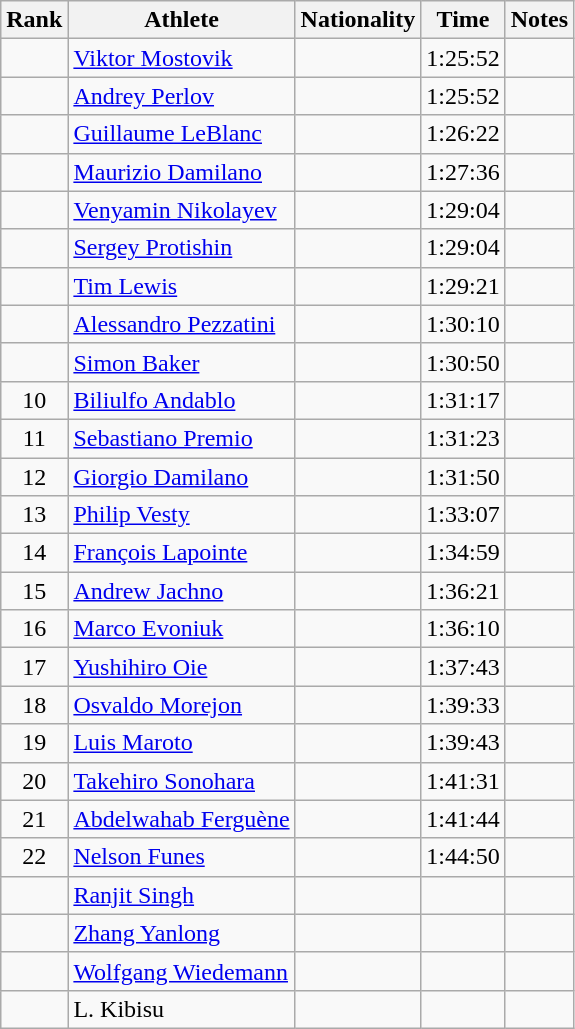<table class="wikitable sortable" style="text-align:center">
<tr>
<th>Rank</th>
<th>Athlete</th>
<th>Nationality</th>
<th>Time</th>
<th>Notes</th>
</tr>
<tr>
<td></td>
<td align=left><a href='#'>Viktor Mostovik</a></td>
<td align=left></td>
<td>1:25:52</td>
<td></td>
</tr>
<tr>
<td></td>
<td align=left><a href='#'>Andrey Perlov</a></td>
<td align=left></td>
<td>1:25:52</td>
<td></td>
</tr>
<tr>
<td></td>
<td align=left><a href='#'>Guillaume LeBlanc</a></td>
<td align=left></td>
<td>1:26:22</td>
<td></td>
</tr>
<tr>
<td></td>
<td align=left><a href='#'>Maurizio Damilano</a></td>
<td align=left></td>
<td>1:27:36</td>
<td></td>
</tr>
<tr>
<td></td>
<td align=left><a href='#'>Venyamin Nikolayev</a></td>
<td align=left></td>
<td>1:29:04</td>
<td></td>
</tr>
<tr>
<td></td>
<td align=left><a href='#'>Sergey Protishin</a></td>
<td align=left></td>
<td>1:29:04</td>
<td></td>
</tr>
<tr>
<td></td>
<td align=left><a href='#'>Tim Lewis</a></td>
<td align=left></td>
<td>1:29:21</td>
<td></td>
</tr>
<tr>
<td></td>
<td align=left><a href='#'>Alessandro Pezzatini</a></td>
<td align=left></td>
<td>1:30:10</td>
<td></td>
</tr>
<tr>
<td></td>
<td align=left><a href='#'>Simon Baker</a></td>
<td align=left></td>
<td>1:30:50</td>
<td></td>
</tr>
<tr>
<td>10</td>
<td align=left><a href='#'>Biliulfo Andablo</a></td>
<td align=left></td>
<td>1:31:17</td>
<td></td>
</tr>
<tr>
<td>11</td>
<td align=left><a href='#'>Sebastiano Premio</a></td>
<td align=left></td>
<td>1:31:23</td>
<td></td>
</tr>
<tr>
<td>12</td>
<td align=left><a href='#'>Giorgio Damilano</a></td>
<td align=left></td>
<td>1:31:50</td>
<td></td>
</tr>
<tr>
<td>13</td>
<td align=left><a href='#'>Philip Vesty</a></td>
<td align=left></td>
<td>1:33:07</td>
<td></td>
</tr>
<tr>
<td>14</td>
<td align=left><a href='#'>François Lapointe</a></td>
<td align=left></td>
<td>1:34:59</td>
<td></td>
</tr>
<tr>
<td>15</td>
<td align=left><a href='#'>Andrew Jachno</a></td>
<td align=left></td>
<td>1:36:21</td>
<td></td>
</tr>
<tr>
<td>16</td>
<td align=left><a href='#'>Marco Evoniuk</a></td>
<td align=left></td>
<td>1:36:10</td>
<td></td>
</tr>
<tr>
<td>17</td>
<td align=left><a href='#'>Yushihiro Oie</a></td>
<td align=left></td>
<td>1:37:43</td>
<td></td>
</tr>
<tr>
<td>18</td>
<td align=left><a href='#'>Osvaldo Morejon</a></td>
<td align=left></td>
<td>1:39:33</td>
<td></td>
</tr>
<tr>
<td>19</td>
<td align=left><a href='#'>Luis Maroto</a></td>
<td align=left></td>
<td>1:39:43</td>
<td></td>
</tr>
<tr>
<td>20</td>
<td align=left><a href='#'>Takehiro Sonohara</a></td>
<td align=left></td>
<td>1:41:31</td>
<td></td>
</tr>
<tr>
<td>21</td>
<td align=left><a href='#'>Abdelwahab Ferguène</a></td>
<td align=left></td>
<td>1:41:44</td>
<td></td>
</tr>
<tr>
<td>22</td>
<td align=left><a href='#'>Nelson Funes</a></td>
<td align=left></td>
<td>1:44:50</td>
<td></td>
</tr>
<tr>
<td></td>
<td align=left><a href='#'>Ranjit Singh</a></td>
<td align=left></td>
<td></td>
<td></td>
</tr>
<tr>
<td></td>
<td align=left><a href='#'>Zhang Yanlong</a></td>
<td align=left></td>
<td></td>
<td></td>
</tr>
<tr>
<td></td>
<td align=left><a href='#'>Wolfgang Wiedemann</a></td>
<td align=left></td>
<td></td>
<td></td>
</tr>
<tr>
<td></td>
<td align=left>L. Kibisu</td>
<td align=left></td>
<td></td>
<td></td>
</tr>
</table>
